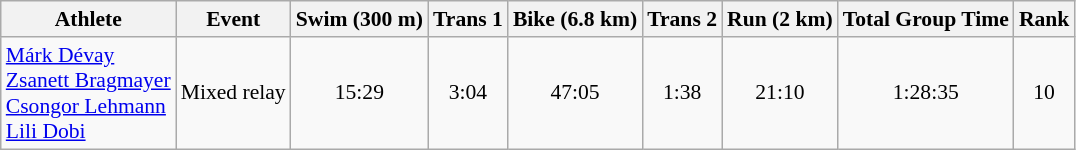<table class="wikitable" style="font-size:90%">
<tr>
<th>Athlete</th>
<th>Event</th>
<th>Swim (300 m)</th>
<th>Trans 1</th>
<th>Bike (6.8 km)</th>
<th>Trans 2</th>
<th>Run (2 km)</th>
<th>Total Group Time</th>
<th>Rank</th>
</tr>
<tr align=center>
<td align=left><a href='#'>Márk Dévay</a><br><a href='#'>Zsanett Bragmayer</a><br><a href='#'>Csongor Lehmann</a><br><a href='#'>Lili Dobi</a></td>
<td align=left>Mixed relay</td>
<td>15:29</td>
<td>3:04</td>
<td>47:05</td>
<td>1:38</td>
<td>21:10</td>
<td>1:28:35</td>
<td>10</td>
</tr>
</table>
